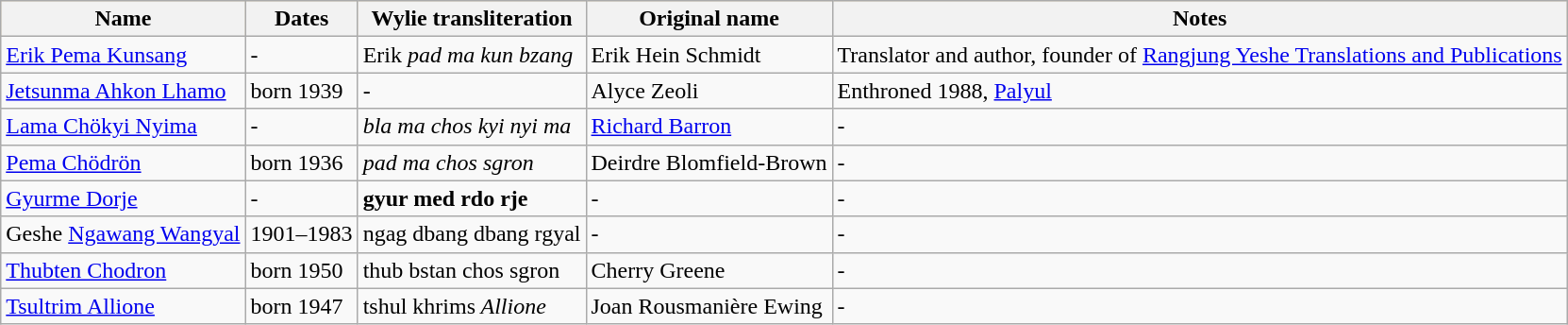<table class="wikitable">
<tr style="background-color:#FFDEAD;" align="center">
<th>Name</th>
<th>Dates</th>
<th>Wylie transliteration</th>
<th>Original name</th>
<th>Notes</th>
</tr>
<tr>
<td><a href='#'>Erik Pema Kunsang</a></td>
<td>-</td>
<td>Erik <em>pad ma kun bzang</em></td>
<td>Erik Hein Schmidt</td>
<td>Translator and author, founder of <a href='#'>Rangjung Yeshe Translations and Publications</a></td>
</tr>
<tr>
<td><a href='#'>Jetsunma Ahkon Lhamo</a></td>
<td>born 1939</td>
<td>-</td>
<td>Alyce Zeoli</td>
<td>Enthroned 1988, <a href='#'>Palyul</a></td>
</tr>
<tr>
<td><a href='#'>Lama Chökyi Nyima</a></td>
<td>-</td>
<td><em>bla ma chos kyi nyi ma</em></td>
<td><a href='#'>Richard Barron</a></td>
<td>-</td>
</tr>
<tr>
<td><a href='#'>Pema Chödrön</a></td>
<td>born 1936</td>
<td><em>pad ma chos sgron</em></td>
<td>Deirdre Blomfield-Brown</td>
<td>-</td>
</tr>
<tr>
<td><a href='#'>Gyurme Dorje</a></td>
<td>-</td>
<td><strong>gyur med rdo rje<em></td>
<td>-</td>
<td>-</td>
</tr>
<tr>
<td>Geshe <a href='#'>Ngawang Wangyal</a></td>
<td>1901–1983</td>
<td></em>ngag dbang dbang rgyal<em></td>
<td>-</td>
<td>-</td>
</tr>
<tr>
<td><a href='#'>Thubten Chodron</a></td>
<td>born 1950</td>
<td></em>thub bstan chos sgron<em></td>
<td>Cherry Greene</td>
<td>-</td>
</tr>
<tr>
<td><a href='#'>Tsultrim Allione</a></td>
<td>born 1947</td>
<td></em>tshul khrims<em> Allione</td>
<td>Joan Rousmanière Ewing</td>
<td>-</td>
</tr>
</table>
